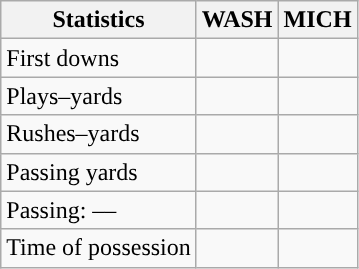<table class="wikitable" style="float:left">
<tr>
<th>Statistics</th>
<th>WASH</th>
<th>MICH</th>
</tr>
<tr>
<td>First downs</td>
<td></td>
<td></td>
</tr>
<tr>
<td>Plays–yards</td>
<td></td>
<td></td>
</tr>
<tr>
<td>Rushes–yards</td>
<td></td>
<td></td>
</tr>
<tr>
<td>Passing yards</td>
<td></td>
<td></td>
</tr>
<tr>
<td>Passing: ––</td>
<td></td>
<td></td>
</tr>
<tr>
<td>Time of possession</td>
<td></td>
<td></td>
</tr>
</table>
